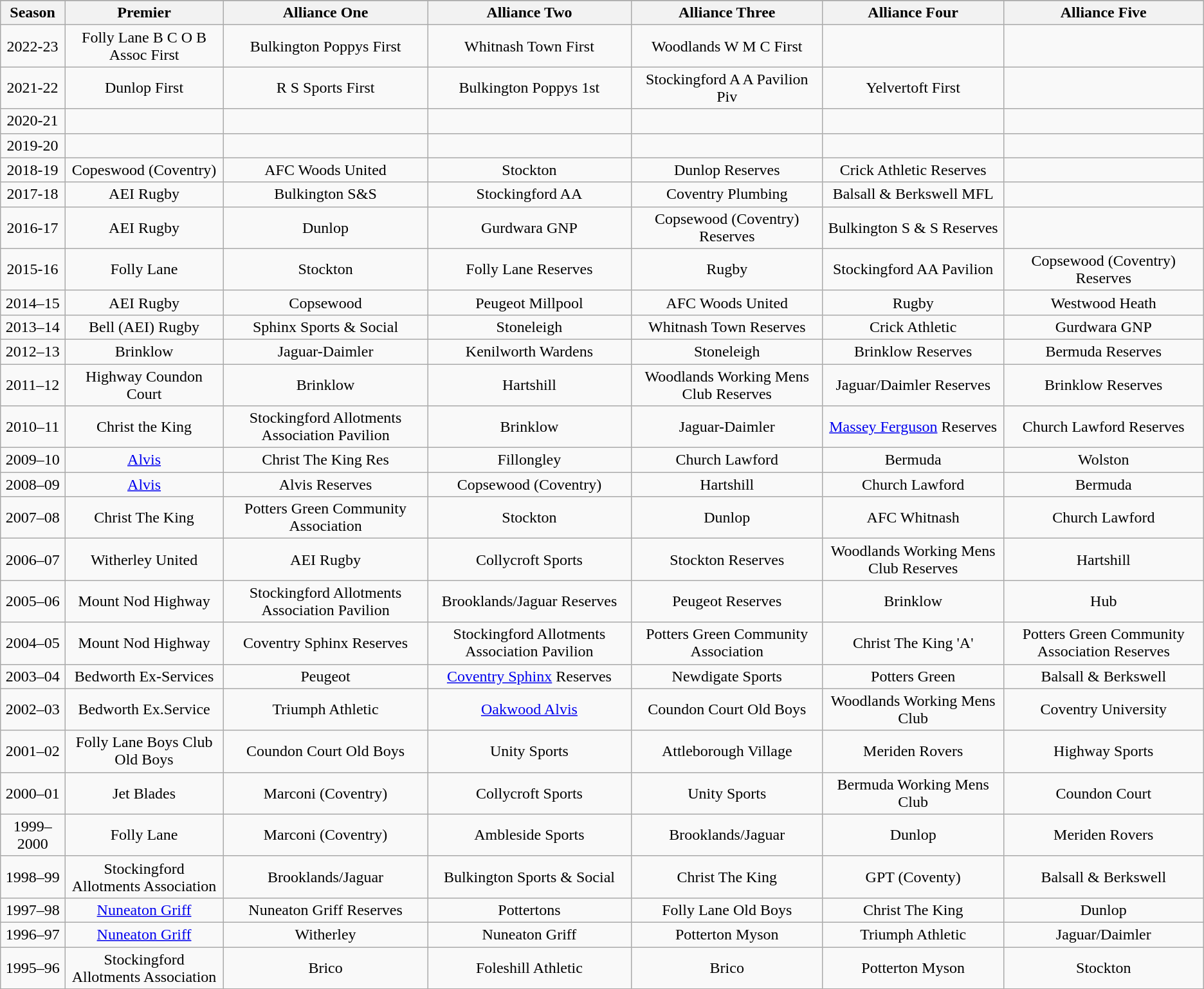<table class="wikitable" style="text-align: center">
<tr>
</tr>
<tr>
<th>Season</th>
<th>Premier</th>
<th>Alliance One</th>
<th>Alliance Two</th>
<th>Alliance Three</th>
<th>Alliance Four</th>
<th>Alliance Five</th>
</tr>
<tr>
<td>2022-23</td>
<td>Folly Lane B C O B Assoc First</td>
<td>Bulkington Poppys First</td>
<td>Whitnash Town First</td>
<td>Woodlands W M C First</td>
<td></td>
<td></td>
</tr>
<tr>
<td>2021-22</td>
<td>Dunlop First</td>
<td>R S Sports First</td>
<td>Bulkington Poppys 1st</td>
<td>Stockingford A A Pavilion Piv</td>
<td>Yelvertoft First</td>
<td></td>
</tr>
<tr>
<td>2020-21</td>
<td></td>
<td></td>
<td></td>
<td></td>
<td></td>
<td></td>
</tr>
<tr>
<td>2019-20</td>
<td></td>
<td></td>
<td></td>
<td></td>
<td></td>
</tr>
<tr>
<td>2018-19</td>
<td>Copeswood (Coventry)</td>
<td>AFC Woods United</td>
<td>Stockton</td>
<td>Dunlop Reserves</td>
<td>Crick Athletic Reserves</td>
<td></td>
</tr>
<tr>
<td>2017-18</td>
<td>AEI Rugby</td>
<td>Bulkington S&S</td>
<td>Stockingford AA</td>
<td>Coventry Plumbing</td>
<td>Balsall & Berkswell MFL</td>
<td></td>
</tr>
<tr>
<td>2016-17</td>
<td>AEI Rugby</td>
<td>Dunlop</td>
<td>Gurdwara GNP</td>
<td>Copsewood (Coventry) Reserves</td>
<td>Bulkington S & S Reserves</td>
<td></td>
</tr>
<tr>
<td>2015-16</td>
<td>Folly Lane</td>
<td>Stockton</td>
<td>Folly Lane Reserves</td>
<td>Rugby</td>
<td>Stockingford AA Pavilion</td>
<td>Copsewood (Coventry) Reserves</td>
</tr>
<tr>
<td>2014–15</td>
<td>AEI Rugby</td>
<td>Copsewood</td>
<td>Peugeot Millpool</td>
<td>AFC Woods United</td>
<td>Rugby</td>
<td>Westwood Heath</td>
</tr>
<tr>
<td>2013–14</td>
<td>Bell (AEI) Rugby</td>
<td>Sphinx Sports & Social</td>
<td>Stoneleigh</td>
<td>Whitnash Town Reserves</td>
<td>Crick Athletic</td>
<td>Gurdwara GNP</td>
</tr>
<tr>
<td>2012–13</td>
<td>Brinklow</td>
<td>Jaguar-Daimler</td>
<td>Kenilworth Wardens</td>
<td>Stoneleigh</td>
<td>Brinklow Reserves</td>
<td>Bermuda Reserves</td>
</tr>
<tr>
<td>2011–12</td>
<td>Highway Coundon Court</td>
<td>Brinklow</td>
<td>Hartshill</td>
<td>Woodlands Working Mens Club Reserves</td>
<td>Jaguar/Daimler Reserves</td>
<td>Brinklow Reserves</td>
</tr>
<tr>
<td>2010–11</td>
<td>Christ the King</td>
<td>Stockingford Allotments Association Pavilion</td>
<td>Brinklow</td>
<td>Jaguar-Daimler</td>
<td><a href='#'>Massey Ferguson</a> Reserves</td>
<td>Church Lawford Reserves</td>
</tr>
<tr>
<td>2009–10</td>
<td><a href='#'>Alvis</a></td>
<td>Christ The King Res</td>
<td>Fillongley</td>
<td>Church Lawford</td>
<td>Bermuda</td>
<td>Wolston</td>
</tr>
<tr>
<td>2008–09</td>
<td><a href='#'>Alvis</a></td>
<td>Alvis Reserves</td>
<td>Copsewood (Coventry)</td>
<td>Hartshill</td>
<td>Church Lawford</td>
<td>Bermuda</td>
</tr>
<tr>
<td>2007–08</td>
<td>Christ The King</td>
<td>Potters Green Community Association</td>
<td>Stockton</td>
<td>Dunlop</td>
<td>AFC Whitnash</td>
<td>Church Lawford</td>
</tr>
<tr>
<td>2006–07</td>
<td>Witherley United</td>
<td>AEI Rugby</td>
<td>Collycroft Sports</td>
<td>Stockton Reserves</td>
<td>Woodlands Working Mens Club Reserves</td>
<td>Hartshill</td>
</tr>
<tr>
<td>2005–06</td>
<td>Mount Nod Highway</td>
<td>Stockingford Allotments Association Pavilion</td>
<td>Brooklands/Jaguar Reserves</td>
<td>Peugeot Reserves</td>
<td>Brinklow</td>
<td>Hub</td>
</tr>
<tr>
<td>2004–05</td>
<td>Mount Nod Highway</td>
<td>Coventry Sphinx Reserves</td>
<td>Stockingford Allotments Association Pavilion</td>
<td>Potters Green Community Association</td>
<td>Christ The King 'A'</td>
<td>Potters Green Community Association Reserves</td>
</tr>
<tr>
<td>2003–04</td>
<td>Bedworth Ex-Services</td>
<td>Peugeot</td>
<td><a href='#'>Coventry Sphinx</a> Reserves</td>
<td>Newdigate Sports</td>
<td>Potters Green</td>
<td>Balsall & Berkswell</td>
</tr>
<tr>
<td>2002–03</td>
<td>Bedworth Ex.Service</td>
<td>Triumph Athletic</td>
<td><a href='#'>Oakwood Alvis</a></td>
<td>Coundon Court Old Boys</td>
<td>Woodlands Working Mens Club</td>
<td>Coventry University</td>
</tr>
<tr>
<td>2001–02</td>
<td>Folly Lane Boys Club Old Boys</td>
<td>Coundon Court Old Boys</td>
<td>Unity Sports</td>
<td>Attleborough Village</td>
<td>Meriden Rovers</td>
<td>Highway Sports</td>
</tr>
<tr>
<td>2000–01</td>
<td>Jet Blades</td>
<td>Marconi (Coventry)</td>
<td>Collycroft Sports</td>
<td>Unity Sports</td>
<td>Bermuda Working Mens Club</td>
<td>Coundon Court</td>
</tr>
<tr>
<td>1999–2000</td>
<td>Folly Lane</td>
<td>Marconi (Coventry)</td>
<td>Ambleside Sports</td>
<td>Brooklands/Jaguar</td>
<td>Dunlop</td>
<td>Meriden Rovers</td>
</tr>
<tr>
<td>1998–99</td>
<td>Stockingford Allotments Association</td>
<td>Brooklands/Jaguar</td>
<td>Bulkington Sports & Social</td>
<td>Christ The King</td>
<td>GPT (Coventy)</td>
<td>Balsall & Berkswell</td>
</tr>
<tr>
<td>1997–98</td>
<td><a href='#'>Nuneaton Griff</a></td>
<td>Nuneaton Griff Reserves</td>
<td>Pottertons</td>
<td>Folly Lane Old Boys</td>
<td>Christ The King</td>
<td>Dunlop</td>
</tr>
<tr>
<td>1996–97</td>
<td><a href='#'>Nuneaton Griff</a></td>
<td>Witherley</td>
<td>Nuneaton Griff</td>
<td>Potterton Myson</td>
<td>Triumph Athletic</td>
<td>Jaguar/Daimler</td>
</tr>
<tr>
<td>1995–96</td>
<td>Stockingford Allotments Association</td>
<td>Brico</td>
<td>Foleshill Athletic</td>
<td>Brico</td>
<td>Potterton Myson</td>
<td>Stockton</td>
</tr>
</table>
